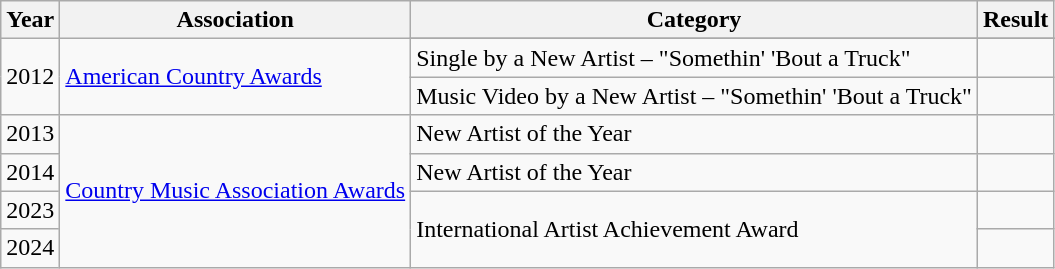<table class="wikitable">
<tr>
<th>Year</th>
<th>Association</th>
<th>Category</th>
<th>Result</th>
</tr>
<tr>
<td rowspan="3">2012</td>
<td rowspan="3"><a href='#'>American Country Awards</a></td>
</tr>
<tr>
<td>Single by a New Artist – "Somethin' 'Bout a Truck"</td>
<td></td>
</tr>
<tr>
<td>Music Video by a New Artist – "Somethin' 'Bout a Truck"</td>
<td></td>
</tr>
<tr>
<td>2013</td>
<td rowspan=4><a href='#'>Country Music Association Awards</a></td>
<td>New Artist of the Year</td>
<td></td>
</tr>
<tr>
<td>2014</td>
<td>New Artist of the Year</td>
<td></td>
</tr>
<tr>
<td>2023</td>
<td rowspan=2>International Artist Achievement Award</td>
<td></td>
</tr>
<tr>
<td>2024</td>
<td></td>
</tr>
</table>
